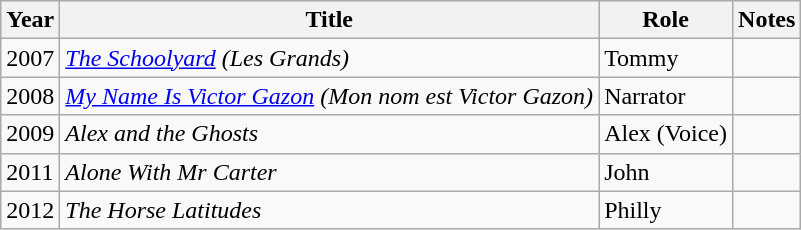<table class="wikitable sortable">
<tr>
<th>Year</th>
<th>Title</th>
<th>Role</th>
<th class="unsortable">Notes</th>
</tr>
<tr>
<td>2007</td>
<td data-sort-value="Schoolyard, The"><em><a href='#'>The Schoolyard</a> (Les Grands)</em></td>
<td>Tommy</td>
<td></td>
</tr>
<tr>
<td>2008</td>
<td><em><a href='#'>My Name Is Victor Gazon</a> (Mon nom est Victor Gazon)</em></td>
<td>Narrator</td>
<td></td>
</tr>
<tr>
<td>2009</td>
<td><em>Alex and the Ghosts</em></td>
<td>Alex (Voice)</td>
<td></td>
</tr>
<tr>
<td>2011</td>
<td><em>Alone With Mr Carter</em></td>
<td>John</td>
<td></td>
</tr>
<tr>
<td>2012</td>
<td data-sort-value="Horse Latitudes, The"><em>The Horse Latitudes</em></td>
<td>Philly</td>
<td></td>
</tr>
</table>
